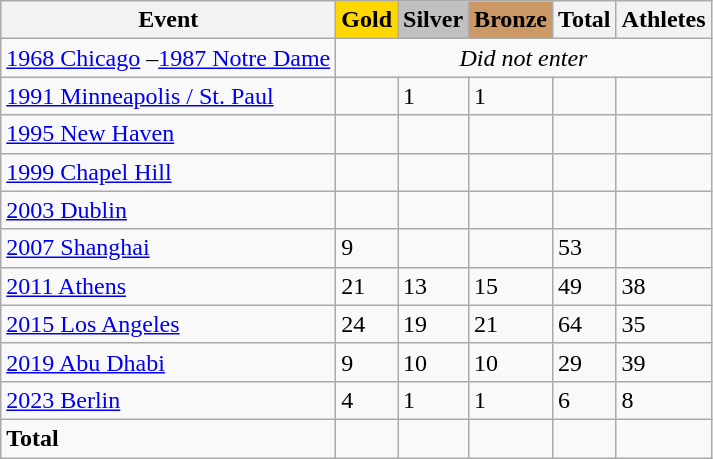<table class="wikitable">
<tr>
<th>Event</th>
<td style="background:gold; font-weight:bold;">Gold</td>
<td style="background:silver; font-weight:bold;">Silver</td>
<td style="background:#cc9966; font-weight:bold;">Bronze</td>
<th>Total</th>
<th>Athletes</th>
</tr>
<tr>
<td><a href='#'>1968 Chicago</a> –<a href='#'>1987 Notre Dame</a></td>
<td colspan=6 align=center><em>Did not enter</em></td>
</tr>
<tr>
<td><a href='#'>1991 Minneapolis / St. Paul</a></td>
<td></td>
<td>1</td>
<td>1</td>
<td></td>
<td></td>
</tr>
<tr>
<td><a href='#'>1995 New Haven</a></td>
<td></td>
<td></td>
<td></td>
<td></td>
<td></td>
</tr>
<tr>
<td><a href='#'>1999 Chapel Hill</a></td>
<td></td>
<td></td>
<td></td>
<td></td>
<td></td>
</tr>
<tr>
<td><a href='#'>2003 Dublin</a></td>
<td></td>
<td></td>
<td></td>
<td></td>
<td></td>
</tr>
<tr>
<td><a href='#'>2007 Shanghai</a></td>
<td>9</td>
<td></td>
<td></td>
<td>53</td>
<td></td>
</tr>
<tr>
<td><a href='#'>2011 Athens</a></td>
<td>21</td>
<td>13</td>
<td>15</td>
<td>49</td>
<td>38</td>
</tr>
<tr>
<td><a href='#'>2015 Los Angeles</a></td>
<td>24</td>
<td>19</td>
<td>21</td>
<td>64</td>
<td>35</td>
</tr>
<tr>
<td><a href='#'>2019 Abu Dhabi</a></td>
<td>9</td>
<td>10</td>
<td>10</td>
<td>29</td>
<td>39</td>
</tr>
<tr>
<td><a href='#'>2023 Berlin</a></td>
<td>4</td>
<td>1</td>
<td>1</td>
<td>6</td>
<td>8</td>
</tr>
<tr>
<td><strong>Total</strong></td>
<td></td>
<td></td>
<td></td>
<td></td>
<td></td>
</tr>
</table>
